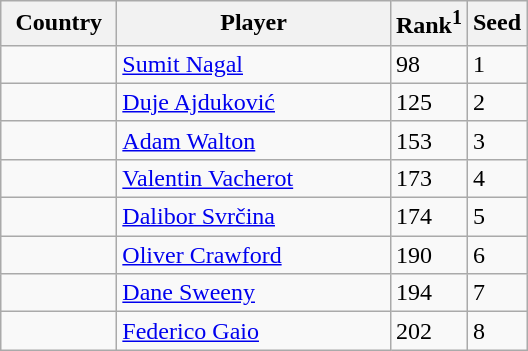<table class="sortable wikitable">
<tr>
<th width="70">Country</th>
<th width="175">Player</th>
<th>Rank<sup>1</sup></th>
<th>Seed</th>
</tr>
<tr>
<td></td>
<td><a href='#'>Sumit Nagal</a></td>
<td>98</td>
<td>1</td>
</tr>
<tr>
<td></td>
<td><a href='#'>Duje Ajduković</a></td>
<td>125</td>
<td>2</td>
</tr>
<tr>
<td></td>
<td><a href='#'>Adam Walton</a></td>
<td>153</td>
<td>3</td>
</tr>
<tr>
<td></td>
<td><a href='#'>Valentin Vacherot</a></td>
<td>173</td>
<td>4</td>
</tr>
<tr>
<td></td>
<td><a href='#'>Dalibor Svrčina</a></td>
<td>174</td>
<td>5</td>
</tr>
<tr>
<td></td>
<td><a href='#'>Oliver Crawford</a></td>
<td>190</td>
<td>6</td>
</tr>
<tr>
<td></td>
<td><a href='#'>Dane Sweeny</a></td>
<td>194</td>
<td>7</td>
</tr>
<tr>
<td></td>
<td><a href='#'>Federico Gaio</a></td>
<td>202</td>
<td>8</td>
</tr>
</table>
